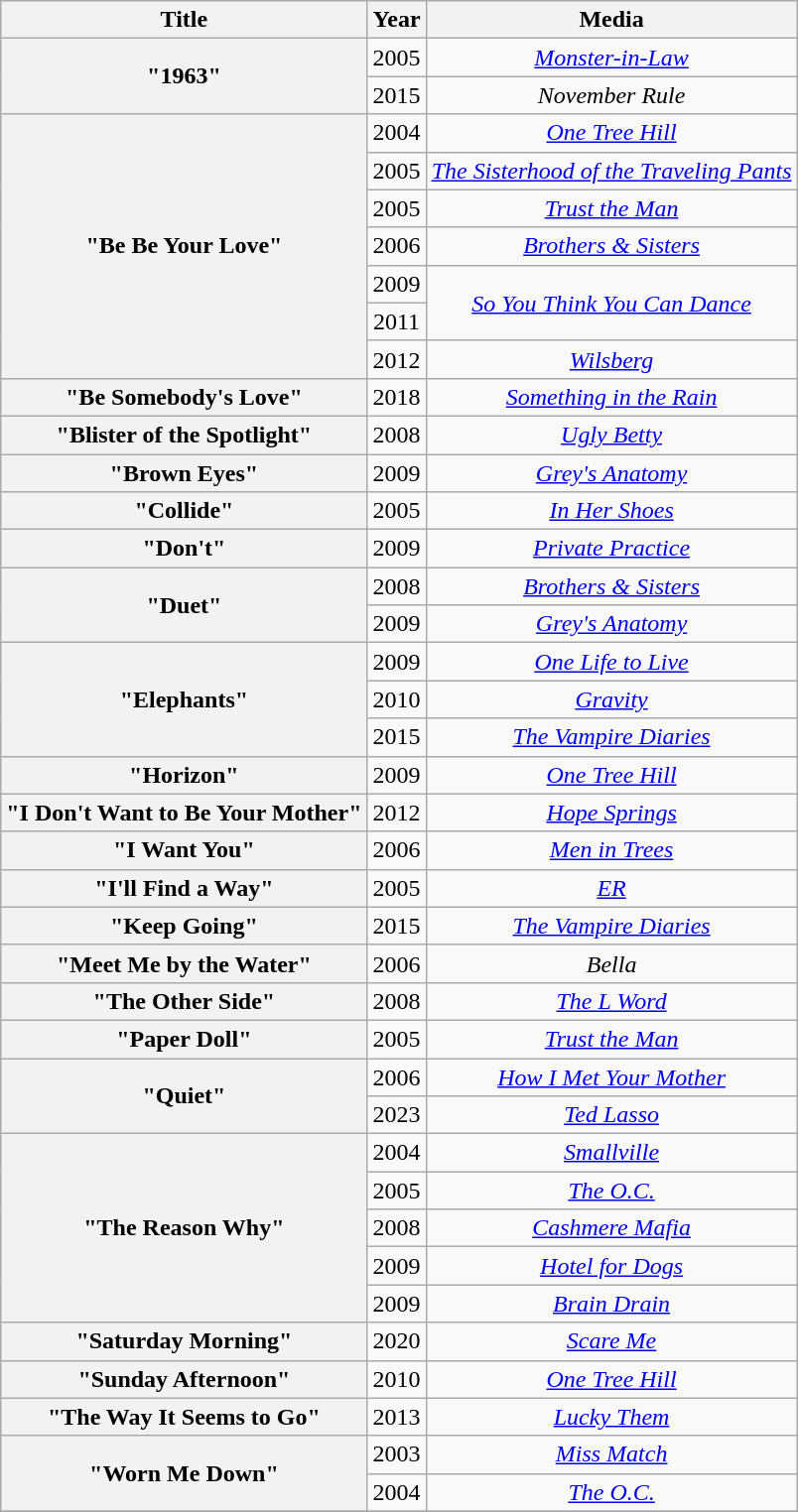<table class="wikitable sortable plainrowheaders" style="text-align:center;">
<tr>
<th>Title</th>
<th>Year</th>
<th>Media</th>
</tr>
<tr>
<th scope="row" rowspan="2">"1963"</th>
<td>2005</td>
<td><em><a href='#'>Monster-in-Law</a></em></td>
</tr>
<tr>
<td>2015</td>
<td><em>November Rule</em></td>
</tr>
<tr>
<th scope="row" rowspan="7">"Be Be Your Love"</th>
<td>2004</td>
<td><em><a href='#'>One Tree Hill</a></em></td>
</tr>
<tr>
<td>2005</td>
<td><em><a href='#'>The Sisterhood of the Traveling Pants</a></em></td>
</tr>
<tr>
<td>2005</td>
<td><em><a href='#'>Trust the Man</a></em></td>
</tr>
<tr>
<td>2006</td>
<td><em><a href='#'>Brothers & Sisters</a></em></td>
</tr>
<tr>
<td>2009</td>
<td rowspan="2"><em><a href='#'>So You Think You Can Dance</a></em></td>
</tr>
<tr>
<td>2011</td>
</tr>
<tr>
<td>2012</td>
<td><em><a href='#'>Wilsberg</a></em></td>
</tr>
<tr>
<th scope="row">"Be Somebody's Love"</th>
<td>2018</td>
<td><em><a href='#'>Something in the Rain</a></em></td>
</tr>
<tr>
<th scope="row">"Blister of the Spotlight"<br></th>
<td>2008</td>
<td><em><a href='#'>Ugly Betty</a></em></td>
</tr>
<tr>
<th scope="row">"Brown Eyes"</th>
<td>2009</td>
<td><em><a href='#'>Grey's Anatomy</a></em></td>
</tr>
<tr>
<th scope="row">"Collide"</th>
<td>2005</td>
<td><em><a href='#'>In Her Shoes</a></em></td>
</tr>
<tr>
<th scope="row">"Don't"</th>
<td>2009</td>
<td><em><a href='#'>Private Practice</a></em></td>
</tr>
<tr>
<th scope="row" rowspan="2">"Duet"</th>
<td>2008</td>
<td><em><a href='#'>Brothers & Sisters</a></em></td>
</tr>
<tr>
<td>2009</td>
<td><em><a href='#'>Grey's Anatomy</a></em></td>
</tr>
<tr>
<th scope="row" rowspan="3">"Elephants"</th>
<td>2009</td>
<td><em><a href='#'>One Life to Live</a></em></td>
</tr>
<tr>
<td>2010</td>
<td><em><a href='#'>Gravity</a></em></td>
</tr>
<tr>
<td>2015</td>
<td><em><a href='#'>The Vampire Diaries</a></em></td>
</tr>
<tr>
<th scope="row">"Horizon"</th>
<td>2009</td>
<td><em><a href='#'>One Tree Hill</a></em></td>
</tr>
<tr>
<th scope="row">"I Don't Want to Be Your Mother"</th>
<td>2012</td>
<td><em><a href='#'>Hope Springs</a></em></td>
</tr>
<tr>
<th scope="row">"I Want You"</th>
<td>2006</td>
<td><em><a href='#'>Men in Trees</a></em></td>
</tr>
<tr>
<th scope="row">"I'll Find a Way"</th>
<td>2005</td>
<td><em><a href='#'>ER</a></em></td>
</tr>
<tr>
<th scope="row">"Keep Going"</th>
<td>2015</td>
<td><em><a href='#'>The Vampire Diaries</a></em></td>
</tr>
<tr>
<th scope="row">"Meet Me by the Water"</th>
<td>2006</td>
<td><em>Bella</em></td>
</tr>
<tr>
<th scope="row">"The Other Side"</th>
<td>2008</td>
<td><em><a href='#'>The L Word</a></em></td>
</tr>
<tr>
<th scope="row">"Paper Doll"</th>
<td>2005</td>
<td><em><a href='#'>Trust the Man</a></em></td>
</tr>
<tr>
<th scope="row" rowspan="2">"Quiet"</th>
<td>2006</td>
<td><em><a href='#'>How I Met Your Mother</a></em></td>
</tr>
<tr>
<td>2023</td>
<td><em><a href='#'>Ted Lasso</a></em></td>
</tr>
<tr>
<th scope="row" rowspan="5">"The Reason Why"</th>
<td>2004</td>
<td><em><a href='#'>Smallville</a></em></td>
</tr>
<tr>
<td>2005</td>
<td><em><a href='#'>The O.C.</a></em></td>
</tr>
<tr>
<td>2008</td>
<td><em><a href='#'>Cashmere Mafia</a></em></td>
</tr>
<tr>
<td>2009</td>
<td><em><a href='#'>Hotel for Dogs</a></em></td>
</tr>
<tr>
<td>2009</td>
<td><em><a href='#'>Brain Drain</a></em></td>
</tr>
<tr>
<th scope="row">"Saturday Morning"</th>
<td>2020</td>
<td><em><a href='#'>Scare Me</a></em></td>
</tr>
<tr>
<th scope="row">"Sunday Afternoon"</th>
<td>2010</td>
<td><em><a href='#'>One Tree Hill</a></em></td>
</tr>
<tr>
<th scope="row">"The Way It Seems to Go"</th>
<td>2013</td>
<td><em><a href='#'>Lucky Them</a></em></td>
</tr>
<tr>
<th scope="row" rowspan="2">"Worn Me Down"</th>
<td>2003</td>
<td><em><a href='#'>Miss Match</a></em></td>
</tr>
<tr>
<td>2004</td>
<td><em><a href='#'>The O.C.</a></em></td>
</tr>
<tr>
</tr>
</table>
